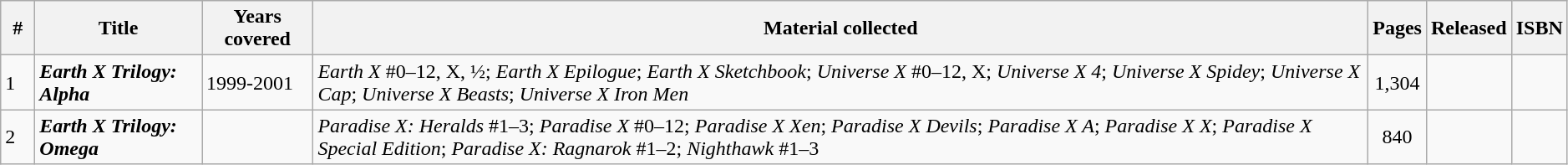<table class="wikitable sortable" width=99%>
<tr>
<th class="unsortable" width=20px>#</th>
<th>Title</th>
<th>Years covered</th>
<th class="unsortable">Material collected</th>
<th>Pages</th>
<th>Released</th>
<th class="unsortable">ISBN</th>
</tr>
<tr>
<td>1</td>
<td><strong><em>Earth X Trilogy: Alpha</em></strong></td>
<td>1999-2001</td>
<td><em>Earth X</em> #0–12, X, ½; <em>Earth X Epilogue</em>; <em>Earth X Sketchbook</em>; <em>Universe X</em> #0–12, X; <em>Universe X 4</em>; <em>Universe X Spidey</em>; <em>Universe X Cap</em>; <em>Universe X Beasts</em>; <em>Universe X Iron Men</em></td>
<td style="text-align: center;">1,304</td>
<td></td>
<td></td>
</tr>
<tr>
<td>2</td>
<td><strong><em>Earth X Trilogy: Omega</em></strong></td>
<td></td>
<td><em>Paradise X: Heralds</em> #1–3; <em>Paradise X</em> #0–12; <em>Paradise X Xen</em>; <em>Paradise X Devils</em>; <em>Paradise X A</em>; <em>Paradise X X</em>; <em>Paradise X Special Edition</em>; <em>Paradise X: Ragnarok</em> #1–2; <em>Nighthawk</em> #1–3</td>
<td style="text-align: center;">840</td>
<td></td>
<td></td>
</tr>
</table>
